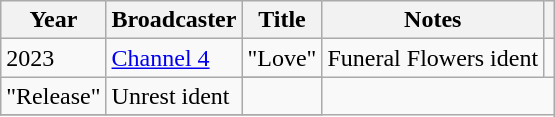<table class="wikitable style="text-align:center;">
<tr>
<th scope="col">Year</th>
<th scope="col">Broadcaster</th>
<th scope="col">Title</th>
<th scope="col">Notes</th>
<th scope="col" class="unsortable"></th>
</tr>
<tr>
<td rowspan="2">2023</td>
<td rowspan="2"><a href='#'>Channel 4</a></td>
<td>"Love"</td>
<td>Funeral Flowers ident</td>
<td style="text-align: center;"></td>
</tr>
<tr>
</tr>
<tr>
<td>"Release"</td>
<td>Unrest ident</td>
<td style="text-align: center;"></td>
</tr>
<tr>
</tr>
</table>
